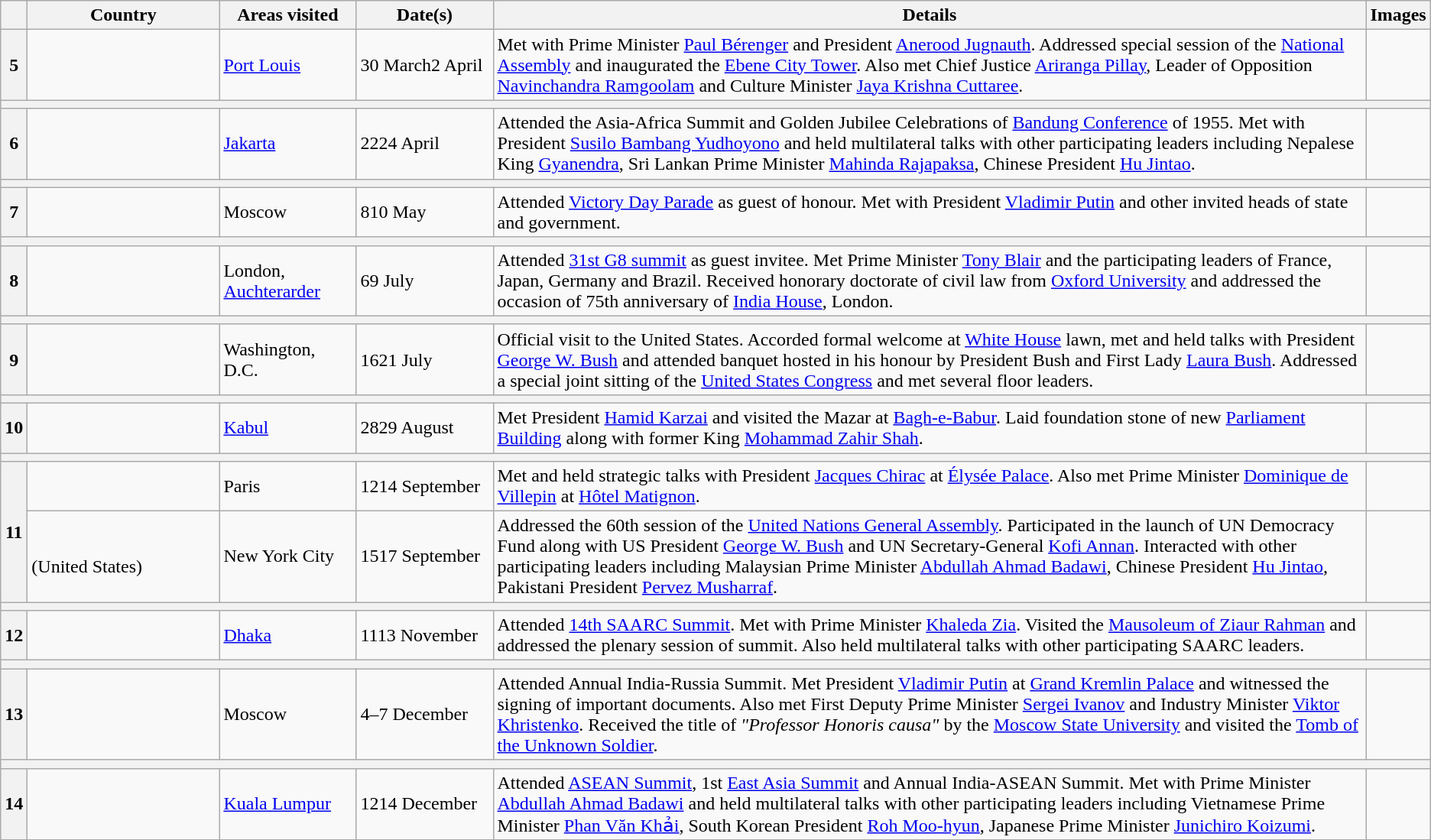<table class="wikitable outercollapse sortable">
<tr>
<th></th>
<th style="width:10em">Country</th>
<th style="width:7em">Areas visited</th>
<th style="width:7em">Date(s)</th>
<th class="unsortable">Details</th>
<th class="unsortable">Images</th>
</tr>
<tr>
<th>5</th>
<td></td>
<td><a href='#'>Port Louis</a></td>
<td>30 March2 April</td>
<td>Met with Prime Minister <a href='#'>Paul Bérenger</a> and President <a href='#'>Anerood Jugnauth</a>. Addressed special session of the <a href='#'>National Assembly</a> and inaugurated the <a href='#'>Ebene City Tower</a>. Also met Chief Justice <a href='#'>Ariranga Pillay</a>, Leader of Opposition <a href='#'>Navinchandra Ramgoolam</a> and Culture Minister <a href='#'>Jaya Krishna Cuttaree</a>.</td>
<td></td>
</tr>
<tr>
<th colspan="6"></th>
</tr>
<tr>
<th>6</th>
<td></td>
<td><a href='#'>Jakarta</a></td>
<td>2224 April</td>
<td>Attended the Asia-Africa Summit and Golden Jubilee Celebrations of <a href='#'>Bandung Conference</a> of 1955. Met with President <a href='#'>Susilo Bambang Yudhoyono</a> and held multilateral talks with other participating leaders including Nepalese King <a href='#'>Gyanendra</a>, Sri Lankan Prime Minister <a href='#'>Mahinda Rajapaksa</a>, Chinese President <a href='#'>Hu Jintao</a>.</td>
<td></td>
</tr>
<tr>
<th colspan="6"></th>
</tr>
<tr>
<th>7</th>
<td></td>
<td>Moscow</td>
<td>810 May</td>
<td>Attended <a href='#'>Victory Day Parade</a> as guest of honour. Met with President <a href='#'>Vladimir Putin</a> and other invited heads of state and government.</td>
<td></td>
</tr>
<tr>
<th colspan="6"></th>
</tr>
<tr>
<th>8</th>
<td></td>
<td>London, <a href='#'>Auchterarder</a></td>
<td>69 July</td>
<td>Attended <a href='#'>31st G8 summit</a> as guest invitee. Met Prime Minister <a href='#'>Tony Blair</a> and the participating leaders of France, Japan, Germany and Brazil. Received honorary doctorate of civil law from <a href='#'>Oxford University</a> and addressed the occasion of 75th anniversary of <a href='#'>India House</a>, London.</td>
<td></td>
</tr>
<tr>
<th colspan="6"></th>
</tr>
<tr>
<th>9</th>
<td></td>
<td>Washington, D.C.</td>
<td>1621 July</td>
<td>Official visit to the United States. Accorded formal welcome at <a href='#'>White House</a> lawn, met and held talks with President <a href='#'>George W. Bush</a> and attended banquet hosted in his honour by President Bush and First Lady <a href='#'>Laura Bush</a>. Addressed a special joint sitting of the <a href='#'>United States Congress</a> and met several floor leaders.</td>
<td></td>
</tr>
<tr>
<th colspan="6"></th>
</tr>
<tr>
<th>10</th>
<td></td>
<td><a href='#'>Kabul</a></td>
<td>2829 August</td>
<td>Met President <a href='#'>Hamid Karzai</a> and visited the Mazar at <a href='#'>Bagh-e-Babur</a>. Laid foundation stone of new <a href='#'>Parliament Building</a> along with former King <a href='#'>Mohammad Zahir Shah</a>.</td>
<td></td>
</tr>
<tr>
<th colspan="6"></th>
</tr>
<tr>
<th rowspan="2">11</th>
<td></td>
<td>Paris</td>
<td>1214 September</td>
<td>Met and held strategic talks with President <a href='#'>Jacques Chirac</a> at <a href='#'>Élysée Palace</a>. Also met Prime Minister <a href='#'>Dominique de Villepin</a> at <a href='#'>Hôtel Matignon</a>.</td>
<td></td>
</tr>
<tr>
<td><br>(United States)</td>
<td>New York City</td>
<td>1517 September</td>
<td>Addressed the 60th session of the <a href='#'>United Nations General Assembly</a>. Participated in the launch of UN Democracy Fund along with US President <a href='#'>George W. Bush</a> and UN Secretary-General <a href='#'>Kofi Annan</a>. Interacted with other participating leaders including Malaysian Prime Minister <a href='#'>Abdullah Ahmad Badawi</a>, Chinese President <a href='#'>Hu Jintao</a>, Pakistani President <a href='#'>Pervez Musharraf</a>.</td>
<td></td>
</tr>
<tr>
<th colspan="6"></th>
</tr>
<tr>
<th>12</th>
<td></td>
<td><a href='#'>Dhaka</a></td>
<td>1113 November</td>
<td>Attended <a href='#'>14th SAARC Summit</a>. Met with Prime Minister <a href='#'>Khaleda Zia</a>. Visited the <a href='#'>Mausoleum of Ziaur Rahman</a> and addressed the plenary session of summit. Also held multilateral talks with other participating SAARC leaders.</td>
<td></td>
</tr>
<tr>
<th colspan="6"></th>
</tr>
<tr>
<th>13</th>
<td></td>
<td>Moscow</td>
<td>4–7 December</td>
<td>Attended Annual India-Russia Summit. Met President <a href='#'>Vladimir Putin</a> at <a href='#'>Grand Kremlin Palace</a> and witnessed the signing of important documents. Also met First Deputy Prime Minister <a href='#'>Sergei Ivanov</a> and Industry Minister <a href='#'>Viktor Khristenko</a>. Received the title of <em>"Professor Honoris causa"</em> by the <a href='#'>Moscow State University</a> and visited the <a href='#'>Tomb of the Unknown Soldier</a>.</td>
<td></td>
</tr>
<tr>
<th colspan="6"></th>
</tr>
<tr>
<th>14</th>
<td></td>
<td><a href='#'>Kuala Lumpur</a></td>
<td>1214 December</td>
<td>Attended <a href='#'>ASEAN Summit</a>, 1st <a href='#'>East Asia Summit</a> and Annual India-ASEAN Summit. Met with Prime Minister <a href='#'>Abdullah Ahmad Badawi</a> and held multilateral talks with other participating leaders including Vietnamese Prime Minister <a href='#'>Phan Văn Khải</a>, South Korean President <a href='#'>Roh Moo-hyun</a>, Japanese Prime Minister <a href='#'>Junichiro Koizumi</a>.</td>
<td></td>
</tr>
<tr>
</tr>
</table>
